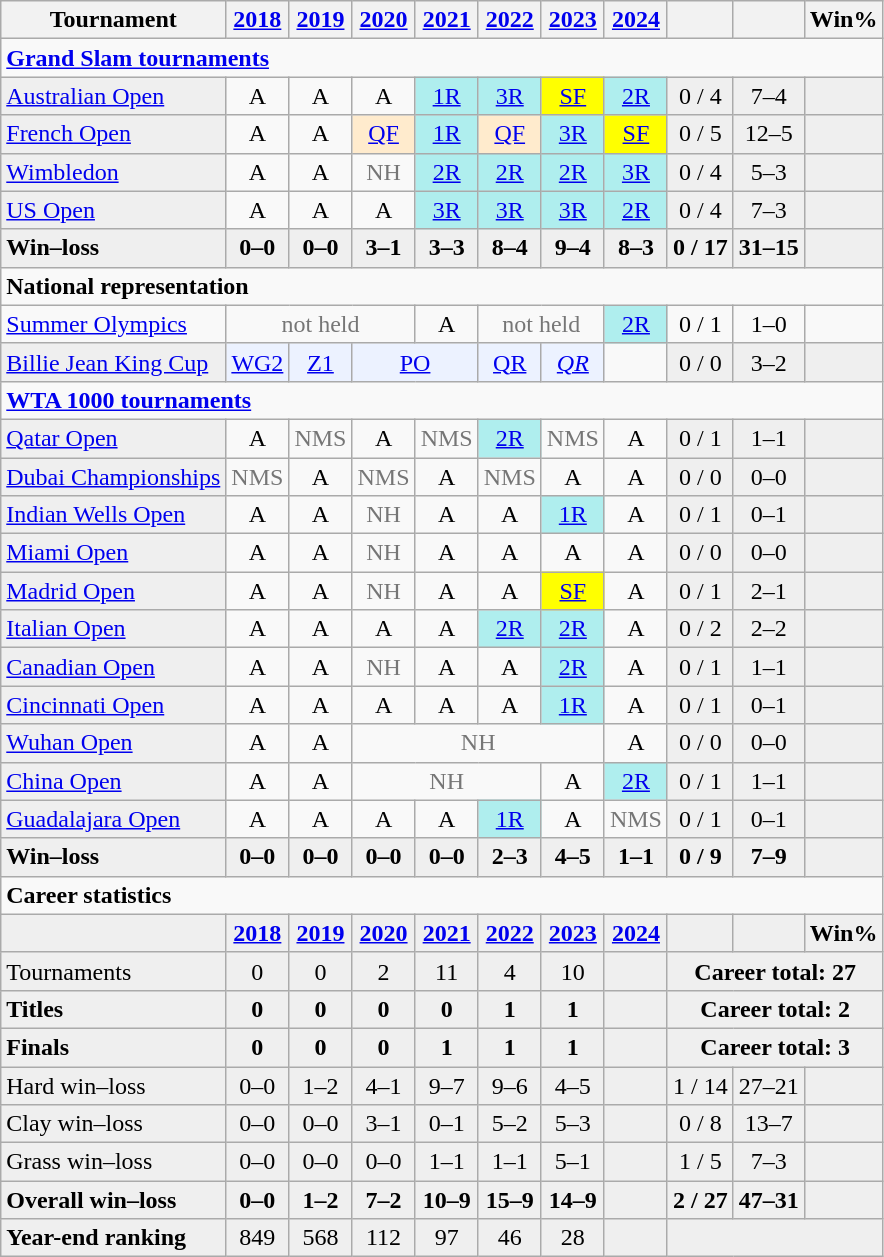<table class="wikitable" style="text-align:center">
<tr>
<th>Tournament</th>
<th><a href='#'>2018</a></th>
<th><a href='#'>2019</a></th>
<th><a href='#'>2020</a></th>
<th><a href='#'>2021</a></th>
<th><a href='#'>2022</a></th>
<th><a href='#'>2023</a></th>
<th><a href='#'>2024</a></th>
<th></th>
<th></th>
<th>Win%</th>
</tr>
<tr>
<td colspan="11" align="left"><strong><a href='#'>Grand Slam tournaments</a></strong></td>
</tr>
<tr>
<td align="left" bgcolor=efefef><a href='#'>Australian Open</a></td>
<td>A</td>
<td>A</td>
<td>A</td>
<td bgcolor=afeeee><a href='#'>1R</a></td>
<td bgcolor=afeeee><a href='#'>3R</a></td>
<td bgcolor=yellow><a href='#'>SF</a></td>
<td bgcolor=afeeee><a href='#'>2R</a></td>
<td bgcolor=efefef>0 / 4</td>
<td bgcolor=efefef>7–4</td>
<td bgcolor=efefef></td>
</tr>
<tr>
<td align="left" bgcolor=efefef><a href='#'>French Open</a></td>
<td>A</td>
<td>A</td>
<td bgcolor="ffebcd"><a href='#'>QF</a></td>
<td bgcolor="afeeee"><a href='#'>1R</a></td>
<td bgcolor="ffebcd"><a href='#'>QF</a></td>
<td bgcolor="afeeee"><a href='#'>3R</a></td>
<td bgcolor="yellow"><a href='#'>SF</a></td>
<td bgcolor=efefef>0 / 5</td>
<td bgcolor=efefef>12–5</td>
<td bgcolor=efefef></td>
</tr>
<tr>
<td align="left" bgcolor=efefef><a href='#'>Wimbledon</a></td>
<td>A</td>
<td>A</td>
<td style="color:#767676">NH</td>
<td bgcolor="afeeee"><a href='#'>2R</a></td>
<td bgcolor="afeeee"><a href='#'>2R</a></td>
<td bgcolor="afeeee"><a href='#'>2R</a></td>
<td bgcolor="afeeee"><a href='#'>3R</a></td>
<td bgcolor=efefef>0 / 4</td>
<td bgcolor=efefef>5–3</td>
<td bgcolor=efefef></td>
</tr>
<tr>
<td align="left" bgcolor=efefef><a href='#'>US Open</a></td>
<td>A</td>
<td>A</td>
<td>A</td>
<td bgcolor=afeeee><a href='#'>3R</a></td>
<td bgcolor=afeeee><a href='#'>3R</a></td>
<td bgcolor=afeeee><a href='#'>3R</a></td>
<td bgcolor=afeeee><a href='#'>2R</a></td>
<td bgcolor=efefef>0 / 4</td>
<td bgcolor=efefef>7–3</td>
<td bgcolor=efefef></td>
</tr>
<tr style="font-weight:bold;background:#efefef">
<td style="text-align:left">Win–loss</td>
<td>0–0</td>
<td>0–0</td>
<td>3–1</td>
<td>3–3</td>
<td>8–4</td>
<td>9–4</td>
<td>8–3</td>
<td>0 / 17</td>
<td>31–15</td>
<td></td>
</tr>
<tr>
<td colspan="11" align="left"><strong>National representation</strong></td>
</tr>
<tr>
<td style=text-align:left><a href='#'>Summer Olympics</a></td>
<td style=color:#767676 colspan=3>not held</td>
<td>A</td>
<td colspan="2" style="color:#767676">not held</td>
<td style=background:#afeeee><a href='#'>2R</a></td>
<td>0 / 1</td>
<td>1–0</td>
<td></td>
</tr>
<tr>
<td align=left bgcolor=efefef><a href='#'>Billie Jean King Cup</a></td>
<td bgcolor=ecf2ff><a href='#'>WG2</a></td>
<td bgcolor=ecf2ff><a href='#'>Z1</a></td>
<td colspan="2" bgcolor=ecf2ff><a href='#'>PO</a></td>
<td bgcolor=ecf2ff><a href='#'>QR</a></td>
<td bgcolor=ecf2ff><a href='#'><em>QR</em></a></td>
<td></td>
<td bgcolor=efefef>0 / 0</td>
<td bgcolor=efefef>3–2</td>
<td bgcolor=efefef></td>
</tr>
<tr>
<td colspan="11" align="left"><strong><a href='#'>WTA 1000 tournaments</a></strong></td>
</tr>
<tr>
<td align=left bgcolor=efefef><a href='#'>Qatar Open</a></td>
<td>A</td>
<td style=color:#767676>NMS</td>
<td>A</td>
<td style=color:#767676>NMS</td>
<td bgcolor=afeeee><a href='#'>2R</a></td>
<td style=color:#767676>NMS</td>
<td>A</td>
<td bgcolor=efefef>0 / 1</td>
<td bgcolor=efefef>1–1</td>
<td bgcolor=efefef></td>
</tr>
<tr>
<td align="left" bgcolor=efefef><a href='#'>Dubai Championships</a></td>
<td style=color:#767676>NMS</td>
<td>A</td>
<td style=color:#767676>NMS</td>
<td>A</td>
<td style=color:#767676>NMS</td>
<td>A</td>
<td>A</td>
<td bgcolor=efefef>0 / 0</td>
<td bgcolor=efefef>0–0</td>
<td bgcolor=efefef></td>
</tr>
<tr>
<td align=left bgcolor=efefef><a href='#'>Indian Wells Open</a></td>
<td>A</td>
<td>A</td>
<td style=color:#767676>NH</td>
<td>A</td>
<td>A</td>
<td bgcolor=afeeee><a href='#'>1R</a></td>
<td>A</td>
<td bgcolor=efefef>0 / 1</td>
<td bgcolor=efefef>0–1</td>
<td bgcolor=efefef></td>
</tr>
<tr>
<td align=left bgcolor=efefef><a href='#'>Miami Open</a></td>
<td>A</td>
<td>A</td>
<td style=color:#767676>NH</td>
<td>A</td>
<td>A</td>
<td>A</td>
<td>A</td>
<td bgcolor=efefef>0 / 0</td>
<td bgcolor=efefef>0–0</td>
<td bgcolor=efefef></td>
</tr>
<tr>
<td align=left bgcolor=efefef><a href='#'>Madrid Open</a></td>
<td>A</td>
<td>A</td>
<td style=color:#767676>NH</td>
<td>A</td>
<td>A</td>
<td bgcolor=yellow><a href='#'>SF</a></td>
<td>A</td>
<td bgcolor=efefef>0 / 1</td>
<td bgcolor=efefef>2–1</td>
<td bgcolor=efefef></td>
</tr>
<tr>
<td align=left bgcolor=efefef><a href='#'>Italian Open</a></td>
<td>A</td>
<td>A</td>
<td>A</td>
<td>A</td>
<td bgcolor=afeeee><a href='#'>2R</a></td>
<td bgcolor=afeeee><a href='#'>2R</a></td>
<td>A</td>
<td bgcolor=efefef>0 / 2</td>
<td bgcolor=efefef>2–2</td>
<td bgcolor=efefef></td>
</tr>
<tr>
<td align=left bgcolor=efefef><a href='#'>Canadian Open</a></td>
<td>A</td>
<td>A</td>
<td style=color:#767676>NH</td>
<td>A</td>
<td>A</td>
<td bgcolor=afeeee><a href='#'>2R</a></td>
<td>A</td>
<td bgcolor=efefef>0 / 1</td>
<td bgcolor=efefef>1–1</td>
<td bgcolor=efefef></td>
</tr>
<tr>
<td align=left bgcolor=efefef><a href='#'>Cincinnati Open</a></td>
<td>A</td>
<td>A</td>
<td>A</td>
<td>A</td>
<td>A</td>
<td bgcolor=afeeee><a href='#'>1R</a></td>
<td>A</td>
<td bgcolor=efefef>0 / 1</td>
<td bgcolor=efefef>0–1</td>
<td bgcolor=efefef></td>
</tr>
<tr>
<td align=left bgcolor=efefef><a href='#'>Wuhan Open</a></td>
<td>A</td>
<td>A</td>
<td colspan="4" style=color:#767676>NH</td>
<td>A</td>
<td bgcolor=efefef>0 / 0</td>
<td bgcolor=efefef>0–0</td>
<td bgcolor=efefef></td>
</tr>
<tr>
<td align=left bgcolor=efefef><a href='#'>China Open</a></td>
<td>A</td>
<td>A</td>
<td colspan="3" style=color:#767676>NH</td>
<td>A</td>
<td bgcolor=afeeee><a href='#'>2R</a></td>
<td bgcolor=efefef>0 / 1</td>
<td bgcolor=efefef>1–1</td>
<td bgcolor=efefef></td>
</tr>
<tr>
<td align=left bgcolor=efefef><a href='#'>Guadalajara Open</a></td>
<td>A</td>
<td>A</td>
<td>A</td>
<td>A</td>
<td bgcolor=afeeee><a href='#'>1R</a></td>
<td>A</td>
<td style=color:#767676>NMS</td>
<td bgcolor=efefef>0 / 1</td>
<td bgcolor=efefef>0–1</td>
<td bgcolor=efefef></td>
</tr>
<tr style="font-weight:bold;background:#efefef">
<td align=left>Win–loss</td>
<td>0–0</td>
<td>0–0</td>
<td>0–0</td>
<td>0–0</td>
<td>2–3</td>
<td>4–5</td>
<td>1–1</td>
<td>0 / 9</td>
<td>7–9</td>
<td></td>
</tr>
<tr>
<td colspan="11" align="left"><strong>Career statistics</strong></td>
</tr>
<tr style="font-weight:bold;background:#efefef">
<td></td>
<td><a href='#'>2018</a></td>
<td><a href='#'>2019</a></td>
<td><a href='#'>2020</a></td>
<td><a href='#'>2021</a></td>
<td><a href='#'>2022</a></td>
<td><a href='#'>2023</a></td>
<td><a href='#'>2024</a></td>
<td></td>
<td></td>
<td>Win%</td>
</tr>
<tr bgcolor=efefef>
<td align=left>Tournaments</td>
<td>0</td>
<td>0</td>
<td>2</td>
<td>11</td>
<td>4</td>
<td>10</td>
<td></td>
<td colspan="3"><strong>Career total: 27</strong></td>
</tr>
<tr style="font-weight:bold;background:#efefef">
<td align=left>Titles</td>
<td>0</td>
<td>0</td>
<td>0</td>
<td>0</td>
<td>1</td>
<td>1</td>
<td></td>
<td colspan="3">Career total: 2</td>
</tr>
<tr style="font-weight:bold;background:#efefef">
<td align=left>Finals</td>
<td>0</td>
<td>0</td>
<td>0</td>
<td>1</td>
<td>1</td>
<td>1</td>
<td></td>
<td colspan="3">Career total: 3</td>
</tr>
<tr bgcolor=efefef>
<td align=left>Hard win–loss</td>
<td>0–0</td>
<td>1–2</td>
<td>4–1</td>
<td>9–7</td>
<td>9–6</td>
<td>4–5</td>
<td></td>
<td>1 / 14</td>
<td>27–21</td>
<td></td>
</tr>
<tr bgcolor=efefef>
<td align=left>Clay win–loss</td>
<td>0–0</td>
<td>0–0</td>
<td>3–1</td>
<td>0–1</td>
<td>5–2</td>
<td>5–3</td>
<td></td>
<td>0 / 8</td>
<td>13–7</td>
<td></td>
</tr>
<tr bgcolor=efefef>
<td align=left>Grass win–loss</td>
<td>0–0</td>
<td>0–0</td>
<td>0–0</td>
<td>1–1</td>
<td>1–1</td>
<td>5–1</td>
<td></td>
<td>1 / 5</td>
<td>7–3</td>
<td></td>
</tr>
<tr style="font-weight:bold;background:#efefef">
<td align=left>Overall win–loss</td>
<td>0–0</td>
<td>1–2</td>
<td>7–2</td>
<td>10–9</td>
<td>15–9</td>
<td>14–9</td>
<td></td>
<td>2 / 27</td>
<td>47–31</td>
<td></td>
</tr>
<tr bgcolor=efefef>
<td align=left><strong>Year-end ranking</strong></td>
<td>849</td>
<td>568</td>
<td>112</td>
<td>97</td>
<td>46</td>
<td>28</td>
<td></td>
<td colspan="3"></td>
</tr>
</table>
